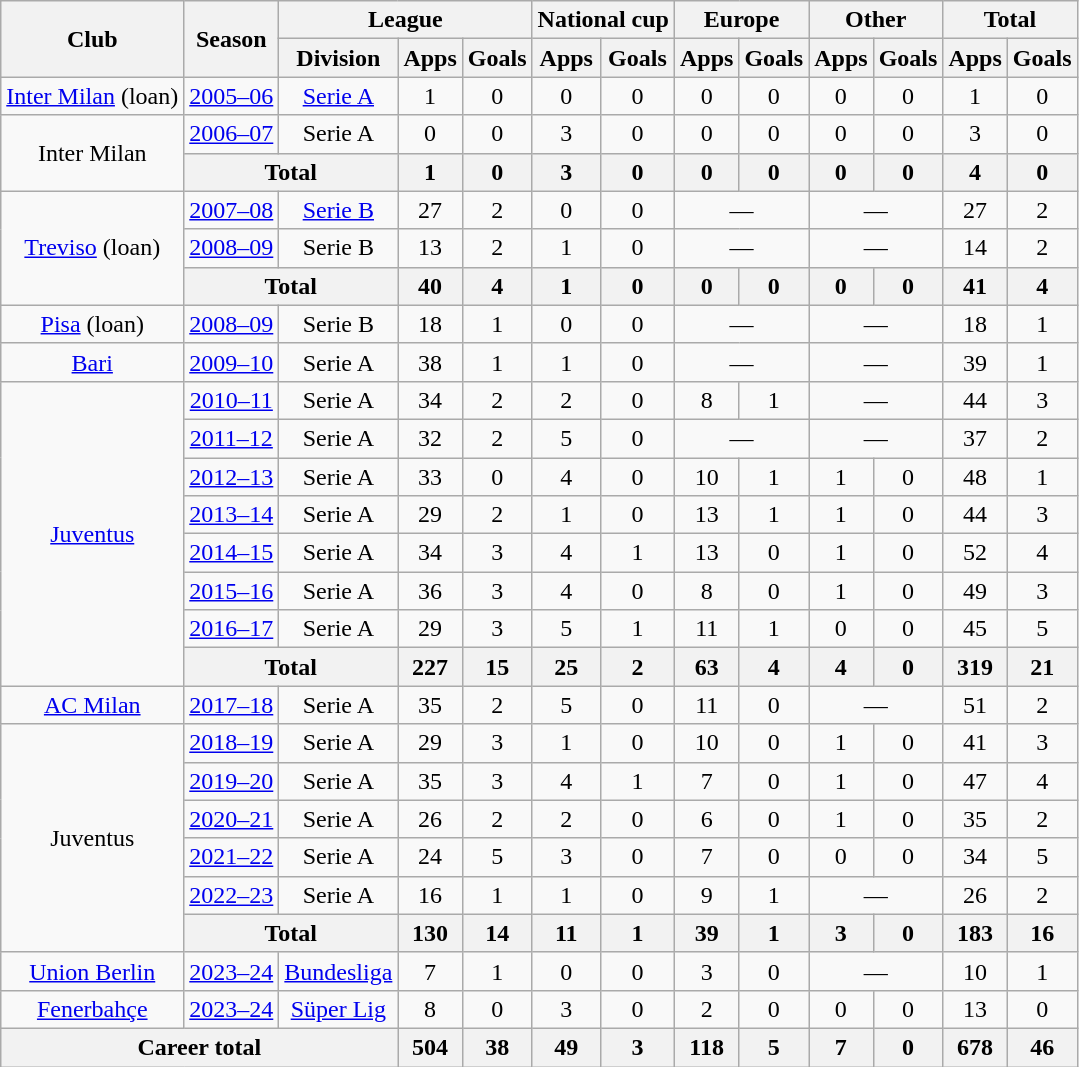<table class="wikitable" style="text-align:center">
<tr>
<th rowspan="2">Club</th>
<th rowspan="2">Season</th>
<th colspan="3">League</th>
<th colspan="2">National cup</th>
<th colspan="2">Europe</th>
<th colspan="2">Other</th>
<th colspan="2">Total</th>
</tr>
<tr>
<th>Division</th>
<th>Apps</th>
<th>Goals</th>
<th>Apps</th>
<th>Goals</th>
<th>Apps</th>
<th>Goals</th>
<th>Apps</th>
<th>Goals</th>
<th>Apps</th>
<th>Goals</th>
</tr>
<tr>
<td><a href='#'>Inter Milan</a> (loan)</td>
<td><a href='#'>2005–06</a></td>
<td><a href='#'>Serie A</a></td>
<td>1</td>
<td>0</td>
<td>0</td>
<td>0</td>
<td>0</td>
<td>0</td>
<td>0</td>
<td>0</td>
<td>1</td>
<td>0</td>
</tr>
<tr>
<td rowspan="2">Inter Milan</td>
<td><a href='#'>2006–07</a></td>
<td>Serie A</td>
<td>0</td>
<td>0</td>
<td>3</td>
<td>0</td>
<td>0</td>
<td>0</td>
<td>0</td>
<td>0</td>
<td>3</td>
<td>0</td>
</tr>
<tr>
<th colspan="2">Total</th>
<th>1</th>
<th>0</th>
<th>3</th>
<th>0</th>
<th>0</th>
<th>0</th>
<th>0</th>
<th>0</th>
<th>4</th>
<th>0</th>
</tr>
<tr>
<td rowspan="3"><a href='#'>Treviso</a> (loan)</td>
<td><a href='#'>2007–08</a></td>
<td><a href='#'>Serie B</a></td>
<td>27</td>
<td>2</td>
<td>0</td>
<td>0</td>
<td colspan="2">—</td>
<td colspan="2">—</td>
<td>27</td>
<td>2</td>
</tr>
<tr>
<td><a href='#'>2008–09</a></td>
<td>Serie B</td>
<td>13</td>
<td>2</td>
<td>1</td>
<td>0</td>
<td colspan="2">—</td>
<td colspan="2">—</td>
<td>14</td>
<td>2</td>
</tr>
<tr>
<th colspan="2">Total</th>
<th>40</th>
<th>4</th>
<th>1</th>
<th>0</th>
<th>0</th>
<th>0</th>
<th>0</th>
<th>0</th>
<th>41</th>
<th>4</th>
</tr>
<tr>
<td><a href='#'>Pisa</a> (loan)</td>
<td><a href='#'>2008–09</a></td>
<td>Serie B</td>
<td>18</td>
<td>1</td>
<td>0</td>
<td>0</td>
<td colspan="2">—</td>
<td colspan="2">—</td>
<td>18</td>
<td>1</td>
</tr>
<tr>
<td><a href='#'>Bari</a></td>
<td><a href='#'>2009–10</a></td>
<td>Serie A</td>
<td>38</td>
<td>1</td>
<td>1</td>
<td>0</td>
<td colspan="2">—</td>
<td colspan="2">—</td>
<td>39</td>
<td>1</td>
</tr>
<tr>
<td rowspan="8"><a href='#'>Juventus</a></td>
<td><a href='#'>2010–11</a></td>
<td>Serie A</td>
<td>34</td>
<td>2</td>
<td>2</td>
<td>0</td>
<td>8</td>
<td>1</td>
<td colspan="2">—</td>
<td>44</td>
<td>3</td>
</tr>
<tr>
<td><a href='#'>2011–12</a></td>
<td>Serie A</td>
<td>32</td>
<td>2</td>
<td>5</td>
<td>0</td>
<td colspan="2">—</td>
<td colspan="2">—</td>
<td>37</td>
<td>2</td>
</tr>
<tr>
<td><a href='#'>2012–13</a></td>
<td>Serie A</td>
<td>33</td>
<td>0</td>
<td>4</td>
<td>0</td>
<td>10</td>
<td>1</td>
<td>1</td>
<td>0</td>
<td>48</td>
<td>1</td>
</tr>
<tr>
<td><a href='#'>2013–14</a></td>
<td>Serie A</td>
<td>29</td>
<td>2</td>
<td>1</td>
<td>0</td>
<td>13</td>
<td>1</td>
<td>1</td>
<td>0</td>
<td>44</td>
<td>3</td>
</tr>
<tr>
<td><a href='#'>2014–15</a></td>
<td>Serie A</td>
<td>34</td>
<td>3</td>
<td>4</td>
<td>1</td>
<td>13</td>
<td>0</td>
<td>1</td>
<td>0</td>
<td>52</td>
<td>4</td>
</tr>
<tr>
<td><a href='#'>2015–16</a></td>
<td>Serie A</td>
<td>36</td>
<td>3</td>
<td>4</td>
<td>0</td>
<td>8</td>
<td>0</td>
<td>1</td>
<td>0</td>
<td>49</td>
<td>3</td>
</tr>
<tr>
<td><a href='#'>2016–17</a></td>
<td>Serie A</td>
<td>29</td>
<td>3</td>
<td>5</td>
<td>1</td>
<td>11</td>
<td>1</td>
<td>0</td>
<td>0</td>
<td>45</td>
<td>5</td>
</tr>
<tr>
<th colspan="2">Total</th>
<th>227</th>
<th>15</th>
<th>25</th>
<th>2</th>
<th>63</th>
<th>4</th>
<th>4</th>
<th>0</th>
<th>319</th>
<th>21</th>
</tr>
<tr>
<td><a href='#'>AC Milan</a></td>
<td><a href='#'>2017–18</a></td>
<td>Serie A</td>
<td>35</td>
<td>2</td>
<td>5</td>
<td>0</td>
<td>11</td>
<td>0</td>
<td colspan="2">—</td>
<td>51</td>
<td>2</td>
</tr>
<tr>
<td rowspan="6">Juventus</td>
<td><a href='#'>2018–19</a></td>
<td>Serie A</td>
<td>29</td>
<td>3</td>
<td>1</td>
<td>0</td>
<td>10</td>
<td>0</td>
<td>1</td>
<td>0</td>
<td>41</td>
<td>3</td>
</tr>
<tr>
<td><a href='#'>2019–20</a></td>
<td>Serie A</td>
<td>35</td>
<td>3</td>
<td>4</td>
<td>1</td>
<td>7</td>
<td>0</td>
<td>1</td>
<td>0</td>
<td>47</td>
<td>4</td>
</tr>
<tr>
<td><a href='#'>2020–21</a></td>
<td>Serie A</td>
<td>26</td>
<td>2</td>
<td>2</td>
<td>0</td>
<td>6</td>
<td>0</td>
<td>1</td>
<td>0</td>
<td>35</td>
<td>2</td>
</tr>
<tr>
<td><a href='#'>2021–22</a></td>
<td>Serie A</td>
<td>24</td>
<td>5</td>
<td>3</td>
<td>0</td>
<td>7</td>
<td>0</td>
<td>0</td>
<td>0</td>
<td>34</td>
<td>5</td>
</tr>
<tr>
<td><a href='#'>2022–23</a></td>
<td>Serie A</td>
<td>16</td>
<td>1</td>
<td>1</td>
<td>0</td>
<td>9</td>
<td>1</td>
<td colspan="2">—</td>
<td>26</td>
<td>2</td>
</tr>
<tr>
<th colspan="2">Total</th>
<th>130</th>
<th>14</th>
<th>11</th>
<th>1</th>
<th>39</th>
<th>1</th>
<th>3</th>
<th>0</th>
<th>183</th>
<th>16</th>
</tr>
<tr>
<td><a href='#'>Union Berlin</a></td>
<td><a href='#'>2023–24</a></td>
<td><a href='#'>Bundesliga</a></td>
<td>7</td>
<td>1</td>
<td>0</td>
<td>0</td>
<td>3</td>
<td>0</td>
<td colspan="2">—</td>
<td>10</td>
<td>1</td>
</tr>
<tr>
<td><a href='#'>Fenerbahçe</a></td>
<td><a href='#'>2023–24</a></td>
<td><a href='#'>Süper Lig</a></td>
<td>8</td>
<td>0</td>
<td>3</td>
<td>0</td>
<td>2</td>
<td>0</td>
<td>0</td>
<td>0</td>
<td>13</td>
<td>0</td>
</tr>
<tr>
<th colspan="3">Career total</th>
<th>504</th>
<th>38</th>
<th>49</th>
<th>3</th>
<th>118</th>
<th>5</th>
<th>7</th>
<th>0</th>
<th>678</th>
<th>46</th>
</tr>
</table>
